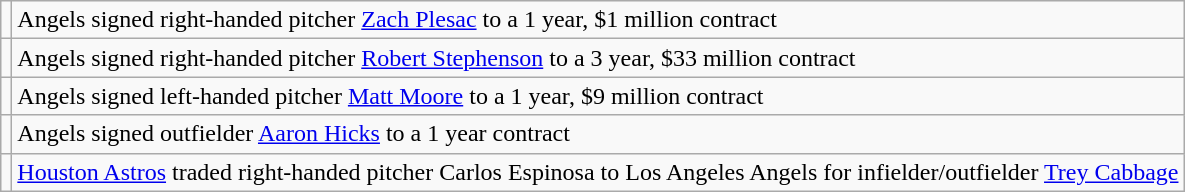<table class="wikitable">
<tr>
<td></td>
<td>Angels signed right-handed pitcher <a href='#'>Zach Plesac</a> to a 1 year, $1 million contract</td>
</tr>
<tr>
<td></td>
<td>Angels signed right-handed pitcher <a href='#'>Robert Stephenson</a> to a 3 year, $33 million contract</td>
</tr>
<tr>
<td></td>
<td>Angels signed left-handed pitcher <a href='#'>Matt Moore</a> to a 1 year, $9 million contract</td>
</tr>
<tr>
<td></td>
<td>Angels signed outfielder <a href='#'>Aaron Hicks</a> to a 1 year contract</td>
</tr>
<tr>
<td></td>
<td><a href='#'>Houston Astros</a> traded right-handed pitcher Carlos Espinosa to Los Angeles Angels for infielder/outfielder <a href='#'>Trey Cabbage</a></td>
</tr>
</table>
